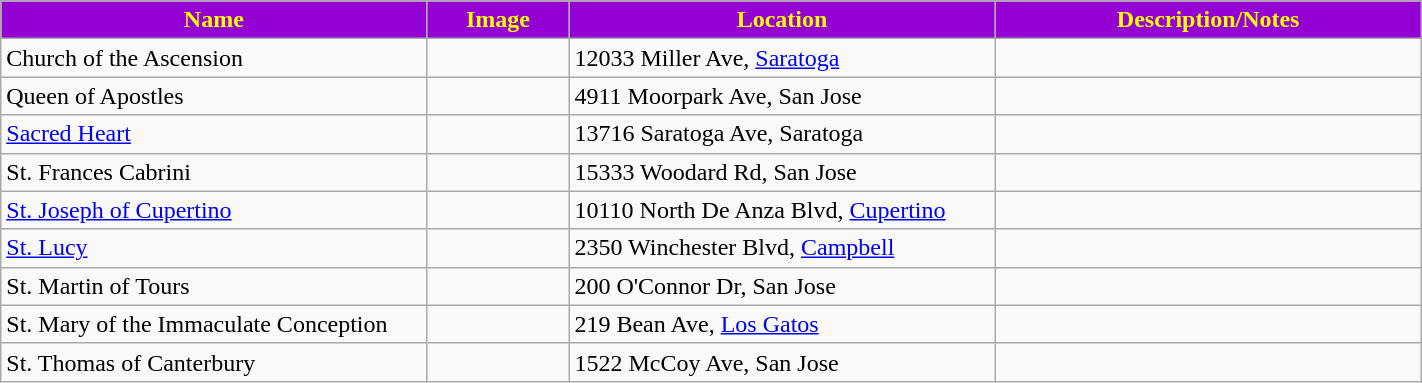<table class="wikitable sortable" style="width:75%">
<tr>
<th style="background:darkviolet; color:yellow;" width="30%"><strong>Name</strong></th>
<th style="background:darkviolet; color:yellow;" width="10%"><strong>Image</strong></th>
<th style="background:darkviolet; color:yellow;" width="30%"><strong>Location</strong></th>
<th style="background:darkviolet; color:yellow;" width="30"><strong>Description/Notes</strong></th>
</tr>
<tr>
<td>Church of the Ascension</td>
<td></td>
<td>12033 Miller Ave, <a href='#'>Saratoga</a></td>
<td></td>
</tr>
<tr>
<td>Queen of Apostles</td>
<td></td>
<td>4911 Moorpark Ave, San Jose</td>
<td></td>
</tr>
<tr>
<td><a href='#'>Sacred Heart</a></td>
<td></td>
<td>13716 Saratoga Ave, Saratoga</td>
<td></td>
</tr>
<tr>
<td>St. Frances Cabrini</td>
<td></td>
<td>15333 Woodard Rd, San Jose</td>
<td></td>
</tr>
<tr>
<td><a href='#'>St. Joseph of Cupertino</a></td>
<td></td>
<td>10110 North De Anza Blvd, <a href='#'>Cupertino</a></td>
<td></td>
</tr>
<tr>
<td><a href='#'>St. Lucy</a></td>
<td></td>
<td>2350 Winchester Blvd, <a href='#'>Campbell</a></td>
<td></td>
</tr>
<tr>
<td>St. Martin of Tours</td>
<td></td>
<td>200 O'Connor Dr, San Jose</td>
<td></td>
</tr>
<tr>
<td>St. Mary of the Immaculate Conception</td>
<td></td>
<td>219 Bean Ave, <a href='#'>Los Gatos</a></td>
<td></td>
</tr>
<tr>
<td>St. Thomas of Canterbury</td>
<td></td>
<td>1522 McCoy Ave, San Jose</td>
<td></td>
</tr>
</table>
